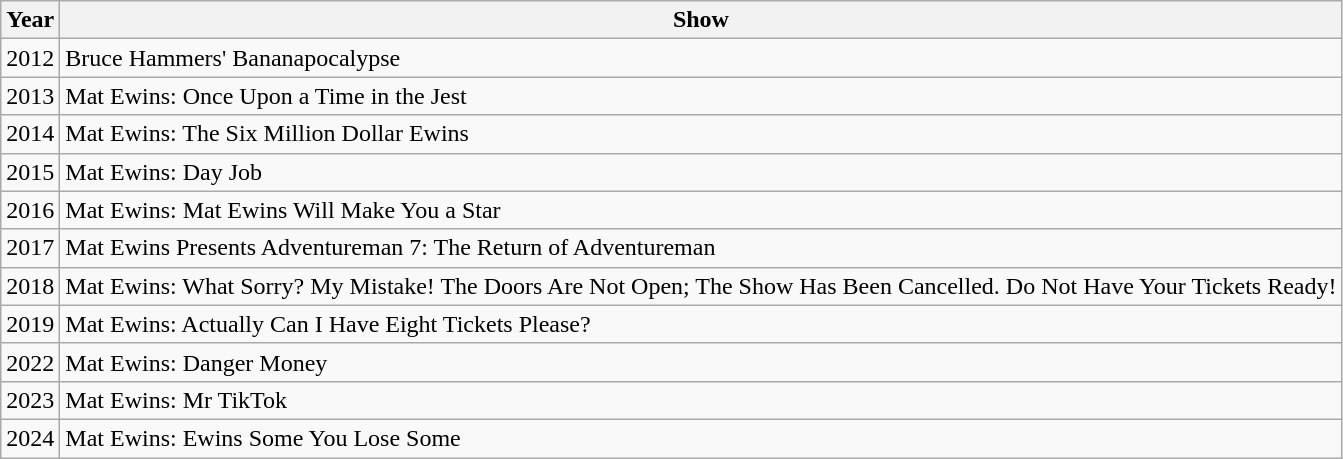<table class="wikitable">
<tr>
<th>Year</th>
<th>Show</th>
</tr>
<tr>
<td>2012</td>
<td>Bruce Hammers' Bananapocalypse</td>
</tr>
<tr>
<td>2013</td>
<td>Mat Ewins: Once Upon a Time in the Jest</td>
</tr>
<tr>
<td>2014</td>
<td>Mat Ewins: The Six Million Dollar Ewins</td>
</tr>
<tr>
<td>2015</td>
<td>Mat Ewins: Day Job</td>
</tr>
<tr>
<td>2016</td>
<td>Mat Ewins: Mat Ewins Will Make You a Star</td>
</tr>
<tr>
<td>2017</td>
<td>Mat Ewins Presents Adventureman 7: The Return of Adventureman</td>
</tr>
<tr>
<td>2018</td>
<td>Mat Ewins: What Sorry? My Mistake! The Doors Are Not Open; The Show Has Been Cancelled. Do Not Have Your Tickets Ready!</td>
</tr>
<tr>
<td>2019</td>
<td>Mat Ewins: Actually Can I Have Eight Tickets Please?</td>
</tr>
<tr>
<td>2022</td>
<td>Mat Ewins: Danger Money</td>
</tr>
<tr>
<td>2023</td>
<td>Mat Ewins: Mr TikTok</td>
</tr>
<tr>
<td>2024</td>
<td>Mat Ewins: Ewins Some You Lose Some</td>
</tr>
</table>
